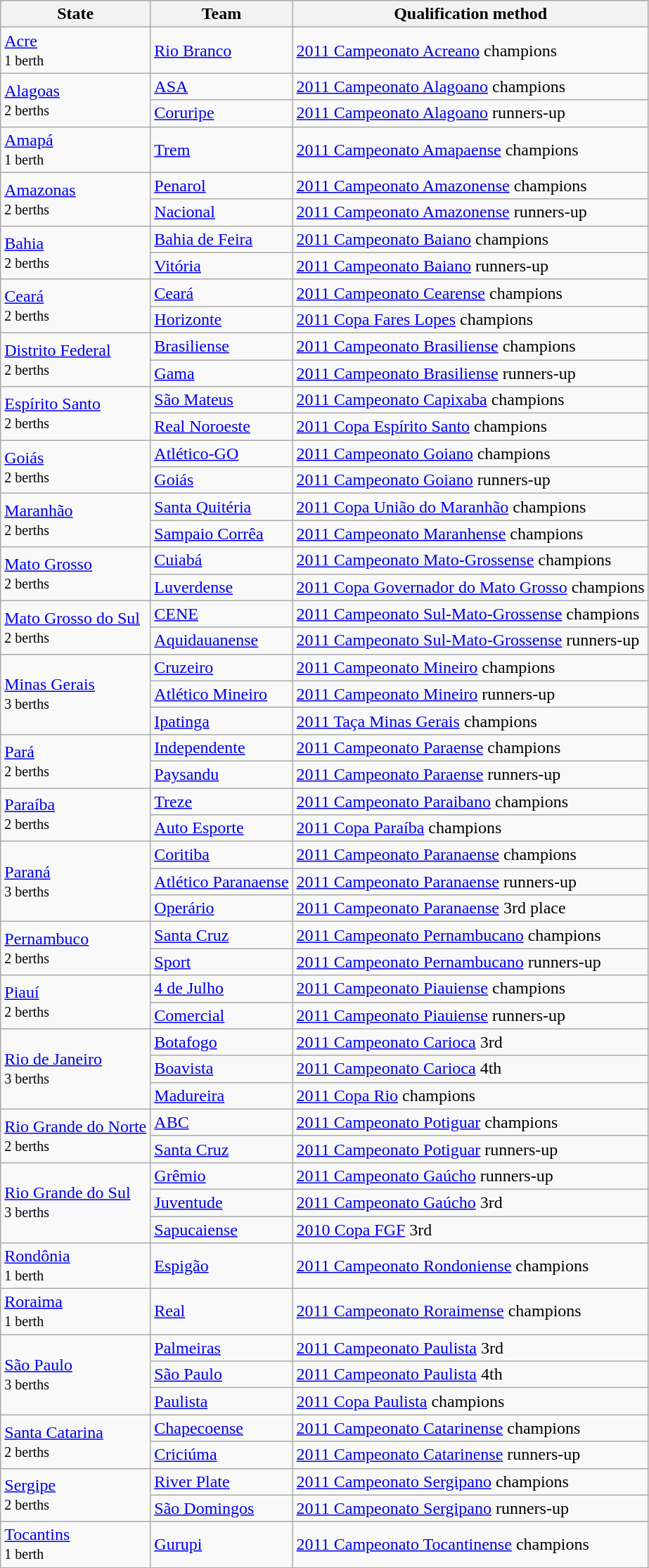<table class="wikitable">
<tr>
<th>State</th>
<th>Team</th>
<th>Qualification method</th>
</tr>
<tr>
<td> <a href='#'>Acre</a><br><small>1 berth</small></td>
<td><a href='#'>Rio Branco</a></td>
<td><a href='#'>2011 Campeonato Acreano</a> champions</td>
</tr>
<tr>
<td rowspan="2"> <a href='#'>Alagoas</a><br><small>2 berths</small></td>
<td><a href='#'>ASA</a></td>
<td><a href='#'>2011 Campeonato Alagoano</a> champions</td>
</tr>
<tr>
<td><a href='#'>Coruripe</a></td>
<td><a href='#'>2011 Campeonato Alagoano</a> runners-up</td>
</tr>
<tr>
<td> <a href='#'>Amapá</a><br><small>1 berth</small></td>
<td><a href='#'>Trem</a></td>
<td><a href='#'>2011 Campeonato Amapaense</a> champions</td>
</tr>
<tr>
<td rowspan="2"> <a href='#'>Amazonas</a><br><small>2 berths</small></td>
<td><a href='#'>Penarol</a></td>
<td><a href='#'>2011 Campeonato Amazonense</a> champions</td>
</tr>
<tr>
<td><a href='#'>Nacional</a></td>
<td><a href='#'>2011 Campeonato Amazonense</a> runners-up</td>
</tr>
<tr>
<td rowspan="2"> <a href='#'>Bahia</a><br><small>2 berths</small></td>
<td><a href='#'>Bahia de Feira</a></td>
<td><a href='#'>2011 Campeonato Baiano</a> champions</td>
</tr>
<tr>
<td><a href='#'>Vitória</a></td>
<td><a href='#'>2011 Campeonato Baiano</a> runners-up</td>
</tr>
<tr>
<td rowspan="2"> <a href='#'>Ceará</a><br><small>2 berths</small></td>
<td><a href='#'>Ceará</a></td>
<td><a href='#'>2011 Campeonato Cearense</a> champions</td>
</tr>
<tr>
<td><a href='#'>Horizonte</a></td>
<td><a href='#'>2011 Copa Fares Lopes</a> champions</td>
</tr>
<tr>
<td rowspan="2"> <a href='#'>Distrito Federal</a><br><small>2 berths</small></td>
<td><a href='#'>Brasiliense</a></td>
<td><a href='#'>2011 Campeonato Brasiliense</a> champions</td>
</tr>
<tr>
<td><a href='#'>Gama</a></td>
<td><a href='#'>2011 Campeonato Brasiliense</a> runners-up</td>
</tr>
<tr>
<td rowspan="2"> <a href='#'>Espírito Santo</a><br><small>2 berths</small></td>
<td><a href='#'>São Mateus</a></td>
<td><a href='#'>2011 Campeonato Capixaba</a> champions</td>
</tr>
<tr>
<td><a href='#'>Real Noroeste</a></td>
<td><a href='#'>2011 Copa Espírito Santo</a> champions</td>
</tr>
<tr>
<td rowspan="2"> <a href='#'>Goiás</a><br><small>2 berths</small></td>
<td><a href='#'>Atlético-GO</a></td>
<td><a href='#'>2011 Campeonato Goiano</a> champions</td>
</tr>
<tr>
<td><a href='#'>Goiás</a></td>
<td><a href='#'>2011 Campeonato Goiano</a> runners-up</td>
</tr>
<tr>
<td rowspan="2"> <a href='#'>Maranhão</a><br><small>2 berths</small></td>
<td><a href='#'>Santa Quitéria</a></td>
<td><a href='#'>2011 Copa União do Maranhão</a> champions</td>
</tr>
<tr>
<td><a href='#'>Sampaio Corrêa</a></td>
<td><a href='#'>2011 Campeonato Maranhense</a> champions</td>
</tr>
<tr>
<td rowspan="2"> <a href='#'>Mato Grosso</a><br><small>2 berths</small></td>
<td><a href='#'>Cuiabá</a></td>
<td><a href='#'>2011 Campeonato Mato-Grossense</a> champions</td>
</tr>
<tr>
<td><a href='#'>Luverdense</a></td>
<td><a href='#'>2011 Copa Governador do Mato Grosso</a> champions</td>
</tr>
<tr>
<td rowspan="2"> <a href='#'>Mato Grosso do Sul</a><br><small>2 berths</small></td>
<td><a href='#'>CENE</a></td>
<td><a href='#'>2011 Campeonato Sul-Mato-Grossense</a> champions</td>
</tr>
<tr>
<td><a href='#'>Aquidauanense</a></td>
<td><a href='#'>2011 Campeonato Sul-Mato-Grossense</a> runners-up</td>
</tr>
<tr>
<td rowspan="3"> <a href='#'>Minas Gerais</a><br><small>3 berths</small></td>
<td><a href='#'>Cruzeiro</a></td>
<td><a href='#'>2011 Campeonato Mineiro</a> champions</td>
</tr>
<tr>
<td><a href='#'>Atlético Mineiro</a></td>
<td><a href='#'>2011 Campeonato Mineiro</a> runners-up</td>
</tr>
<tr>
<td><a href='#'>Ipatinga</a></td>
<td><a href='#'>2011 Taça Minas Gerais</a> champions</td>
</tr>
<tr>
<td rowspan="2"> <a href='#'>Pará</a><br><small>2 berths</small></td>
<td><a href='#'>Independente</a></td>
<td><a href='#'>2011 Campeonato Paraense</a> champions</td>
</tr>
<tr>
<td><a href='#'>Paysandu</a></td>
<td><a href='#'>2011 Campeonato Paraense</a> runners-up</td>
</tr>
<tr>
<td rowspan="2"> <a href='#'>Paraíba</a><br><small>2 berths</small></td>
<td><a href='#'>Treze</a></td>
<td><a href='#'>2011 Campeonato Paraibano</a> champions</td>
</tr>
<tr>
<td><a href='#'>Auto Esporte</a></td>
<td><a href='#'>2011 Copa Paraíba</a> champions</td>
</tr>
<tr>
<td rowspan="3"> <a href='#'>Paraná</a><br><small>3 berths</small></td>
<td><a href='#'>Coritiba</a></td>
<td><a href='#'>2011 Campeonato Paranaense</a> champions</td>
</tr>
<tr>
<td><a href='#'>Atlético Paranaense</a></td>
<td><a href='#'>2011 Campeonato Paranaense</a> runners-up</td>
</tr>
<tr>
<td><a href='#'>Operário</a></td>
<td><a href='#'>2011 Campeonato Paranaense</a> 3rd place</td>
</tr>
<tr>
<td rowspan="2"> <a href='#'>Pernambuco</a><br><small>2 berths</small></td>
<td><a href='#'>Santa Cruz</a></td>
<td><a href='#'>2011 Campeonato Pernambucano</a> champions</td>
</tr>
<tr>
<td><a href='#'>Sport</a></td>
<td><a href='#'>2011 Campeonato Pernambucano</a> runners-up</td>
</tr>
<tr>
<td rowspan="2"> <a href='#'>Piauí</a><br><small>2 berths</small></td>
<td><a href='#'>4 de Julho</a></td>
<td><a href='#'>2011 Campeonato Piauiense</a> champions</td>
</tr>
<tr>
<td><a href='#'>Comercial</a></td>
<td><a href='#'>2011 Campeonato Piauiense</a> runners-up</td>
</tr>
<tr>
<td rowspan="3"> <a href='#'>Rio de Janeiro</a><br><small>3 berths</small></td>
<td><a href='#'>Botafogo</a></td>
<td><a href='#'>2011 Campeonato Carioca</a> 3rd</td>
</tr>
<tr>
<td><a href='#'>Boavista</a></td>
<td><a href='#'>2011 Campeonato Carioca</a> 4th</td>
</tr>
<tr>
<td><a href='#'>Madureira</a></td>
<td><a href='#'>2011 Copa Rio</a> champions</td>
</tr>
<tr>
<td rowspan="2"> <a href='#'>Rio Grande do Norte</a><br><small>2 berths</small></td>
<td><a href='#'>ABC</a></td>
<td><a href='#'>2011 Campeonato Potiguar</a> champions</td>
</tr>
<tr>
<td><a href='#'>Santa Cruz</a></td>
<td><a href='#'>2011 Campeonato Potiguar</a> runners-up</td>
</tr>
<tr>
<td rowspan="3"> <a href='#'>Rio Grande do Sul</a><br><small>3 berths</small></td>
<td><a href='#'>Grêmio</a></td>
<td><a href='#'>2011 Campeonato Gaúcho</a> runners-up</td>
</tr>
<tr>
<td><a href='#'>Juventude</a></td>
<td><a href='#'>2011 Campeonato Gaúcho</a> 3rd</td>
</tr>
<tr>
<td><a href='#'>Sapucaiense</a></td>
<td><a href='#'>2010 Copa FGF</a> 3rd</td>
</tr>
<tr>
<td> <a href='#'>Rondônia</a><br><small>1 berth</small></td>
<td><a href='#'>Espigão</a></td>
<td><a href='#'>2011 Campeonato Rondoniense</a> champions</td>
</tr>
<tr>
<td> <a href='#'>Roraima</a><br><small>1 berth</small></td>
<td><a href='#'>Real</a></td>
<td><a href='#'>2011 Campeonato Roraimense</a> champions</td>
</tr>
<tr>
<td rowspan="3"> <a href='#'>São Paulo</a><br><small>3 berths</small></td>
<td><a href='#'>Palmeiras</a></td>
<td><a href='#'>2011 Campeonato Paulista</a> 3rd</td>
</tr>
<tr>
<td><a href='#'>São Paulo</a></td>
<td><a href='#'>2011 Campeonato Paulista</a> 4th</td>
</tr>
<tr>
<td><a href='#'>Paulista</a></td>
<td><a href='#'>2011 Copa Paulista</a> champions</td>
</tr>
<tr>
<td rowspan="2"> <a href='#'>Santa Catarina</a><br><small>2 berths</small></td>
<td><a href='#'>Chapecoense</a></td>
<td><a href='#'>2011 Campeonato Catarinense</a> champions</td>
</tr>
<tr>
<td><a href='#'>Criciúma</a></td>
<td><a href='#'>2011 Campeonato Catarinense</a> runners-up</td>
</tr>
<tr>
<td rowspan="2"> <a href='#'>Sergipe</a><br><small>2 berths</small></td>
<td><a href='#'>River Plate</a></td>
<td><a href='#'>2011 Campeonato Sergipano</a> champions</td>
</tr>
<tr>
<td><a href='#'>São Domingos</a></td>
<td><a href='#'>2011 Campeonato Sergipano</a> runners-up</td>
</tr>
<tr>
<td> <a href='#'>Tocantins</a><br><small>1 berth</small></td>
<td><a href='#'>Gurupi</a></td>
<td><a href='#'>2011 Campeonato Tocantinense</a> champions</td>
</tr>
</table>
